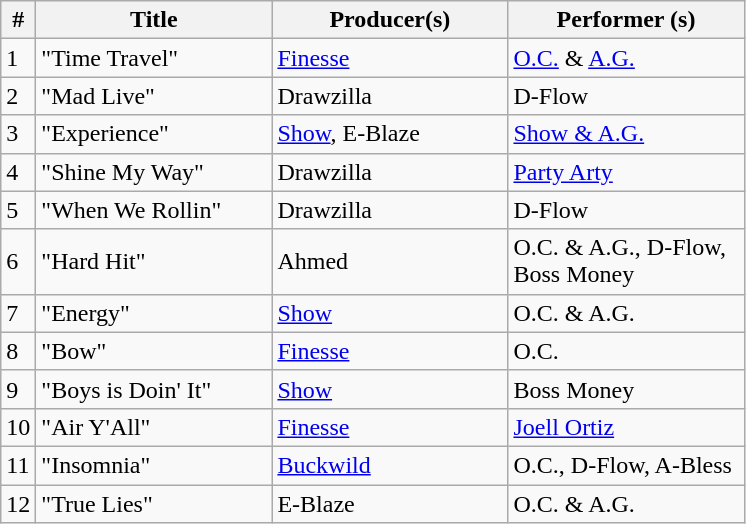<table class="wikitable">
<tr>
<th align="center">#</th>
<th align="center" width="150">Title</th>
<th align="center" width="150">Producer(s)</th>
<th align="center" width="150">Performer (s)</th>
</tr>
<tr>
<td>1</td>
<td>"Time Travel"</td>
<td><a href='#'>Finesse</a></td>
<td><a href='#'>O.C.</a> & <a href='#'>A.G.</a></td>
</tr>
<tr>
<td>2</td>
<td>"Mad Live"</td>
<td>Drawzilla</td>
<td>D-Flow</td>
</tr>
<tr>
<td>3</td>
<td>"Experience"</td>
<td><a href='#'>Show</a>, E-Blaze</td>
<td><a href='#'>Show & A.G.</a></td>
</tr>
<tr>
<td>4</td>
<td>"Shine My Way"</td>
<td>Drawzilla</td>
<td><a href='#'>Party Arty</a></td>
</tr>
<tr>
<td>5</td>
<td>"When We Rollin"</td>
<td>Drawzilla</td>
<td>D-Flow</td>
</tr>
<tr>
<td>6</td>
<td>"Hard Hit"</td>
<td>Ahmed</td>
<td>O.C. & A.G., D-Flow, Boss Money</td>
</tr>
<tr>
<td>7</td>
<td>"Energy"</td>
<td><a href='#'>Show</a></td>
<td>O.C. & A.G.</td>
</tr>
<tr>
<td>8</td>
<td>"Bow"</td>
<td><a href='#'>Finesse</a></td>
<td>O.C.</td>
</tr>
<tr>
<td>9</td>
<td>"Boys is Doin' It"</td>
<td><a href='#'>Show</a></td>
<td>Boss Money</td>
</tr>
<tr>
<td>10</td>
<td>"Air Y'All"</td>
<td><a href='#'>Finesse</a></td>
<td><a href='#'>Joell Ortiz</a></td>
</tr>
<tr>
<td>11</td>
<td>"Insomnia"</td>
<td><a href='#'>Buckwild</a></td>
<td>O.C., D-Flow, A-Bless</td>
</tr>
<tr>
<td>12</td>
<td>"True Lies"</td>
<td>E-Blaze</td>
<td>O.C. & A.G.</td>
</tr>
</table>
